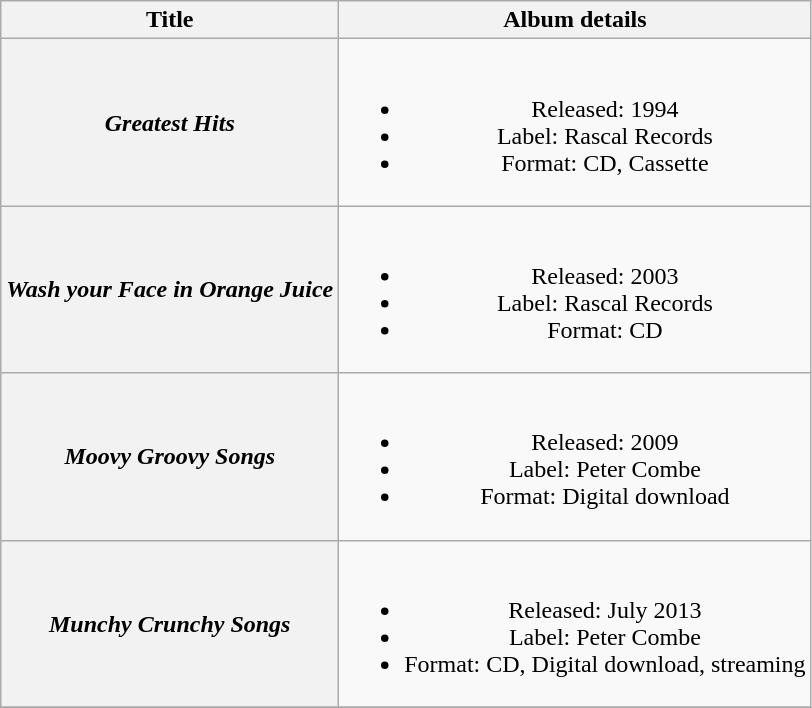<table class="wikitable plainrowheaders" style="text-align:center;">
<tr>
<th scope="col" rowspan="1">Title</th>
<th scope="col" rowspan="1">Album details</th>
</tr>
<tr>
<th scope="row"><em>Greatest Hits</em></th>
<td><br><ul><li>Released: 1994</li><li>Label: Rascal Records</li><li>Format: CD, Cassette</li></ul></td>
</tr>
<tr>
<th scope="row"><em>Wash your Face in Orange Juice</em></th>
<td><br><ul><li>Released: 2003</li><li>Label: Rascal Records</li><li>Format: CD</li></ul></td>
</tr>
<tr>
<th scope="row"><em>Moovy Groovy Songs</em></th>
<td><br><ul><li>Released: 2009</li><li>Label: Peter Combe</li><li>Format: Digital download</li></ul></td>
</tr>
<tr>
<th scope="row"><em>Munchy Crunchy Songs</em></th>
<td><br><ul><li>Released: July 2013</li><li>Label: Peter Combe</li><li>Format: CD, Digital download, streaming</li></ul></td>
</tr>
<tr>
</tr>
</table>
